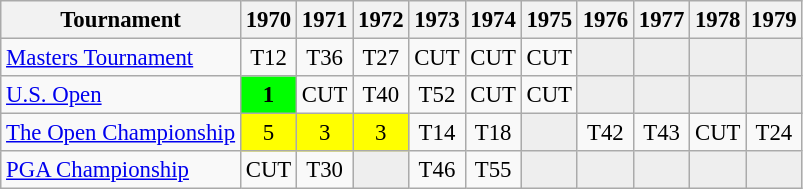<table class="wikitable" style="font-size:95%;text-align:center;">
<tr>
<th>Tournament</th>
<th>1970</th>
<th>1971</th>
<th>1972</th>
<th>1973</th>
<th>1974</th>
<th>1975</th>
<th>1976</th>
<th>1977</th>
<th>1978</th>
<th>1979</th>
</tr>
<tr>
<td align=left><a href='#'>Masters Tournament</a></td>
<td>T12</td>
<td>T36</td>
<td>T27</td>
<td>CUT</td>
<td>CUT</td>
<td>CUT</td>
<td style="background:#eeeeee;"></td>
<td style="background:#eeeeee;"></td>
<td style="background:#eeeeee;"></td>
<td style="background:#eeeeee;"></td>
</tr>
<tr>
<td align=left><a href='#'>U.S. Open</a></td>
<td style="background:lime;"><strong>1</strong></td>
<td>CUT</td>
<td>T40</td>
<td>T52</td>
<td>CUT</td>
<td>CUT</td>
<td style="background:#eeeeee;"></td>
<td style="background:#eeeeee;"></td>
<td style="background:#eeeeee;"></td>
<td style="background:#eeeeee;"></td>
</tr>
<tr>
<td align=left><a href='#'>The Open Championship</a></td>
<td style="background:yellow;">5</td>
<td style="background:yellow;">3</td>
<td style="background:yellow;">3</td>
<td>T14</td>
<td>T18</td>
<td style="background:#eeeeee;"></td>
<td>T42</td>
<td>T43</td>
<td>CUT</td>
<td>T24</td>
</tr>
<tr>
<td align=left><a href='#'>PGA Championship</a></td>
<td>CUT</td>
<td>T30</td>
<td style="background:#eeeeee;"></td>
<td>T46</td>
<td>T55</td>
<td style="background:#eeeeee;"></td>
<td style="background:#eeeeee;"></td>
<td style="background:#eeeeee;"></td>
<td style="background:#eeeeee;"></td>
<td style="background:#eeeeee;"></td>
</tr>
</table>
